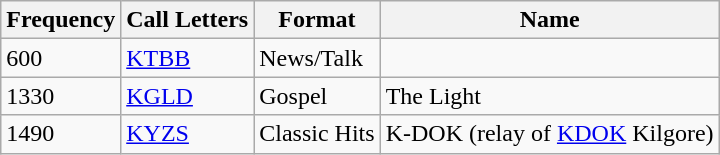<table class="wikitable sortable">
<tr>
<th valign="bottom">Frequency<br></th>
<th valign="bottom">Call Letters<br></th>
<th valign="bottom">Format<br></th>
<th valign="bottom">Name<br></th>
</tr>
<tr>
<td>600</td>
<td><a href='#'>KTBB</a></td>
<td>News/Talk</td>
</tr>
<tr>
<td>1330</td>
<td><a href='#'>KGLD</a></td>
<td>Gospel</td>
<td>The Light</td>
</tr>
<tr>
<td>1490</td>
<td><a href='#'>KYZS</a></td>
<td>Classic Hits</td>
<td>K-DOK (relay of <a href='#'>KDOK</a> Kilgore)</td>
</tr>
</table>
